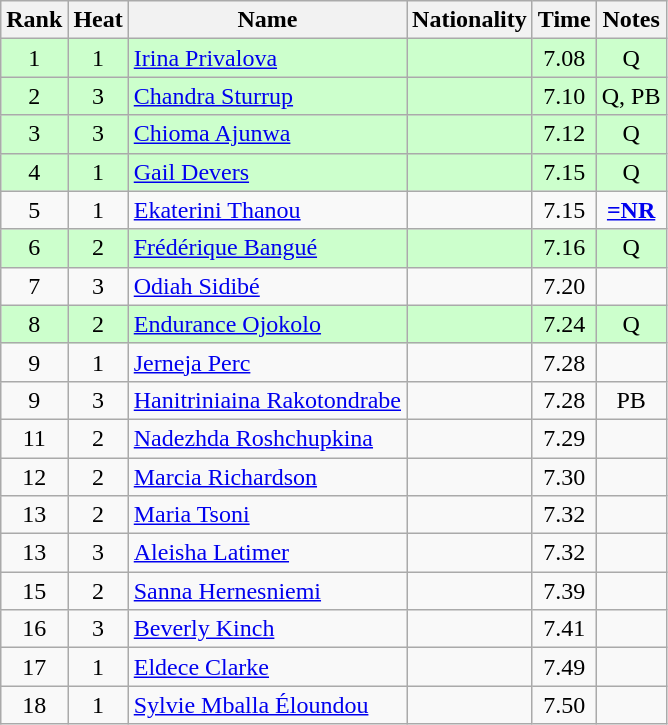<table class="wikitable sortable" style="text-align:center">
<tr>
<th>Rank</th>
<th>Heat</th>
<th>Name</th>
<th>Nationality</th>
<th>Time</th>
<th>Notes</th>
</tr>
<tr bgcolor=ccffcc>
<td>1</td>
<td>1</td>
<td align="left"><a href='#'>Irina Privalova</a></td>
<td align=left></td>
<td>7.08</td>
<td>Q</td>
</tr>
<tr bgcolor=ccffcc>
<td>2</td>
<td>3</td>
<td align="left"><a href='#'>Chandra Sturrup</a></td>
<td align=left></td>
<td>7.10</td>
<td>Q, PB</td>
</tr>
<tr bgcolor=ccffcc>
<td>3</td>
<td>3</td>
<td align="left"><a href='#'>Chioma Ajunwa</a></td>
<td align=left></td>
<td>7.12</td>
<td>Q</td>
</tr>
<tr bgcolor=ccffcc>
<td>4</td>
<td>1</td>
<td align="left"><a href='#'>Gail Devers</a></td>
<td align=left></td>
<td>7.15</td>
<td>Q</td>
</tr>
<tr>
<td>5</td>
<td>1</td>
<td align="left"><a href='#'>Ekaterini Thanou</a></td>
<td align=left></td>
<td>7.15</td>
<td><strong><a href='#'>=NR</a></strong></td>
</tr>
<tr bgcolor=ccffcc>
<td>6</td>
<td>2</td>
<td align="left"><a href='#'>Frédérique Bangué</a></td>
<td align=left></td>
<td>7.16</td>
<td>Q</td>
</tr>
<tr>
<td>7</td>
<td>3</td>
<td align="left"><a href='#'>Odiah Sidibé</a></td>
<td align=left></td>
<td>7.20</td>
<td></td>
</tr>
<tr bgcolor=ccffcc>
<td>8</td>
<td>2</td>
<td align="left"><a href='#'>Endurance Ojokolo</a></td>
<td align=left></td>
<td>7.24</td>
<td>Q</td>
</tr>
<tr>
<td>9</td>
<td>1</td>
<td align="left"><a href='#'>Jerneja Perc</a></td>
<td align=left></td>
<td>7.28</td>
<td></td>
</tr>
<tr>
<td>9</td>
<td>3</td>
<td align="left"><a href='#'>Hanitriniaina Rakotondrabe</a></td>
<td align=left></td>
<td>7.28</td>
<td>PB</td>
</tr>
<tr>
<td>11</td>
<td>2</td>
<td align="left"><a href='#'>Nadezhda Roshchupkina</a></td>
<td align=left></td>
<td>7.29</td>
<td></td>
</tr>
<tr>
<td>12</td>
<td>2</td>
<td align="left"><a href='#'>Marcia Richardson</a></td>
<td align=left></td>
<td>7.30</td>
<td></td>
</tr>
<tr>
<td>13</td>
<td>2</td>
<td align="left"><a href='#'>Maria Tsoni</a></td>
<td align=left></td>
<td>7.32</td>
<td></td>
</tr>
<tr>
<td>13</td>
<td>3</td>
<td align="left"><a href='#'>Aleisha Latimer</a></td>
<td align=left></td>
<td>7.32</td>
<td></td>
</tr>
<tr>
<td>15</td>
<td>2</td>
<td align="left"><a href='#'>Sanna Hernesniemi</a></td>
<td align=left></td>
<td>7.39</td>
<td></td>
</tr>
<tr>
<td>16</td>
<td>3</td>
<td align="left"><a href='#'>Beverly Kinch</a></td>
<td align=left></td>
<td>7.41</td>
<td></td>
</tr>
<tr>
<td>17</td>
<td>1</td>
<td align="left"><a href='#'>Eldece Clarke</a></td>
<td align=left></td>
<td>7.49</td>
<td></td>
</tr>
<tr>
<td>18</td>
<td>1</td>
<td align="left"><a href='#'>Sylvie Mballa Éloundou</a></td>
<td align=left></td>
<td>7.50</td>
<td></td>
</tr>
</table>
